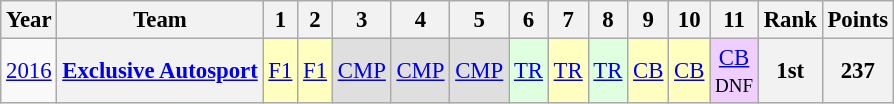<table class="wikitable" border="1" style="text-align:center; font-size:95%;">
<tr valign="top">
<th>Year</th>
<th>Team</th>
<th>1</th>
<th>2</th>
<th>3</th>
<th>4</th>
<th>5</th>
<th>6</th>
<th>7</th>
<th>8</th>
<th>9</th>
<th>10</th>
<th>11</th>
<th>Rank</th>
<th>Points</th>
</tr>
<tr>
<td><a href='#'>2016</a></td>
<th><a href='#'>Exclusive Autosport</a></th>
<td style="background-color:#FFFFBF"><a href='#'>F1</a><br><small></small></td>
<td style="background-color:#FFFFBF"><a href='#'>F1</a><br><small></small></td>
<td style="background-color:#DFDFDF"><a href='#'>CMP</a><br><small></small></td>
<td style="background-color:#DFDFDF"><a href='#'>CMP</a><br><small></small></td>
<td style="background-color:#DFDFDF"><a href='#'>CMP</a><br><small></small></td>
<td style="background-color:#DFFFDF"><a href='#'>TR</a><br><small></small></td>
<td style="background-color:#FFFFBF"><a href='#'>TR</a><br><small></small></td>
<td style="background-color:#DFFFDF"><a href='#'>TR</a><br><small></small></td>
<td style="background-color:#FFFFBF"><a href='#'>CB</a><br><small></small></td>
<td style="background-color:#FFFFBF"><a href='#'>CB</a><br><small></small></td>
<td style="background-color:#EFCFFF"><a href='#'>CB</a><br><small>DNF</small></td>
<th>1st</th>
<th>237</th>
</tr>
</table>
